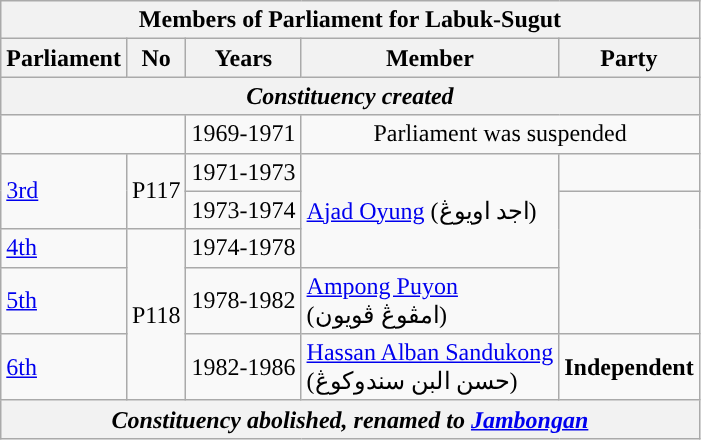<table class=wikitable>
<tr>
<th colspan="5">Members of Parliament for Labuk-Sugut</th>
</tr>
<tr>
<th>Parliament</th>
<th>No</th>
<th>Years</th>
<th>Member</th>
<th>Party</th>
</tr>
<tr>
<th colspan="5" align="center"><em>Constituency created</em></th>
</tr>
<tr>
<td colspan="2"></td>
<td>1969-1971</td>
<td colspan=2 align=center>Parliament was suspended</td>
</tr>
<tr>
<td rowspan=2><a href='#'>3rd</a></td>
<td rowspan="2">P117</td>
<td>1971-1973</td>
<td rowspan=3><a href='#'>Ajad Oyung</a> (اجد اويوڠ)</td>
<td><a href='#'></a></td>
</tr>
<tr>
<td>1973-1974</td>
<td rowspan=3></td>
</tr>
<tr>
<td><a href='#'>4th</a></td>
<td rowspan="3">P118</td>
<td>1974-1978</td>
</tr>
<tr>
<td><a href='#'>5th</a></td>
<td>1978-1982</td>
<td><a href='#'>Ampong Puyon</a> <br> (امڤوڠ ڤويون)</td>
</tr>
<tr>
<td><a href='#'>6th</a></td>
<td>1982-1986</td>
<td><a href='#'>Hassan Alban Sandukong</a> <br> (حسن البن سندوكوڠ)</td>
<td><strong>Independent</strong></td>
</tr>
<tr>
<th colspan="5" align="center"><em>Constituency abolished, renamed to <a href='#'>Jambongan</a></em></th>
</tr>
</table>
